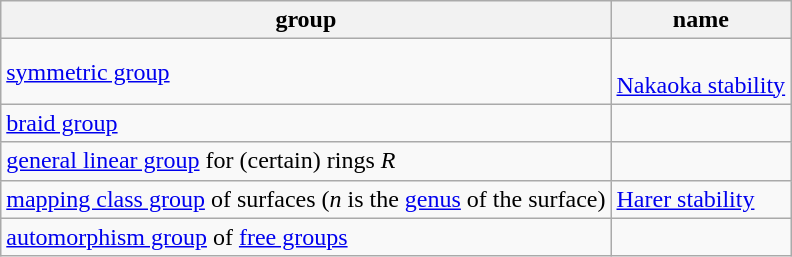<table class="wikitable">
<tr>
<th>group</th>
<th>name</th>
</tr>
<tr>
<td><a href='#'>symmetric group</a></td>
<td><br><a href='#'>Nakaoka stability</a></td>
</tr>
<tr>
<td><a href='#'>braid group</a></td>
<td></td>
</tr>
<tr>
<td><a href='#'>general linear group</a> for (certain) rings <em>R</em></td>
<td></td>
</tr>
<tr>
<td><a href='#'>mapping class group</a> of surfaces (<em>n</em> is the <a href='#'>genus</a> of the surface)</td>
<td><a href='#'>Harer stability</a></td>
</tr>
<tr>
<td><a href='#'>automorphism group</a> of <a href='#'>free groups</a></td>
<td></td>
</tr>
</table>
